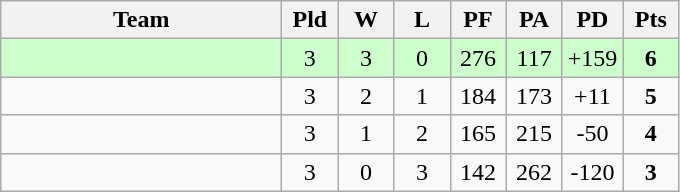<table class=wikitable style="text-align:center">
<tr>
<th width=180>Team</th>
<th width=30>Pld</th>
<th width=30>W</th>
<th width=30>L</th>
<th width=30>PF</th>
<th width=30>PA</th>
<th width=30>PD</th>
<th width=30>Pts</th>
</tr>
<tr align=center bgcolor="#ccffcc">
<td align=left></td>
<td>3</td>
<td>3</td>
<td>0</td>
<td>276</td>
<td>117</td>
<td>+159</td>
<td><strong>6</strong></td>
</tr>
<tr align=center bgcolor=>
<td align=left></td>
<td>3</td>
<td>2</td>
<td>1</td>
<td>184</td>
<td>173</td>
<td>+11</td>
<td><strong>5</strong></td>
</tr>
<tr align=center bgcolor=>
<td align=left></td>
<td>3</td>
<td>1</td>
<td>2</td>
<td>165</td>
<td>215</td>
<td>-50</td>
<td><strong>4</strong></td>
</tr>
<tr align=center bgcolor=>
<td align=left></td>
<td>3</td>
<td>0</td>
<td>3</td>
<td>142</td>
<td>262</td>
<td>-120</td>
<td><strong>3</strong></td>
</tr>
</table>
